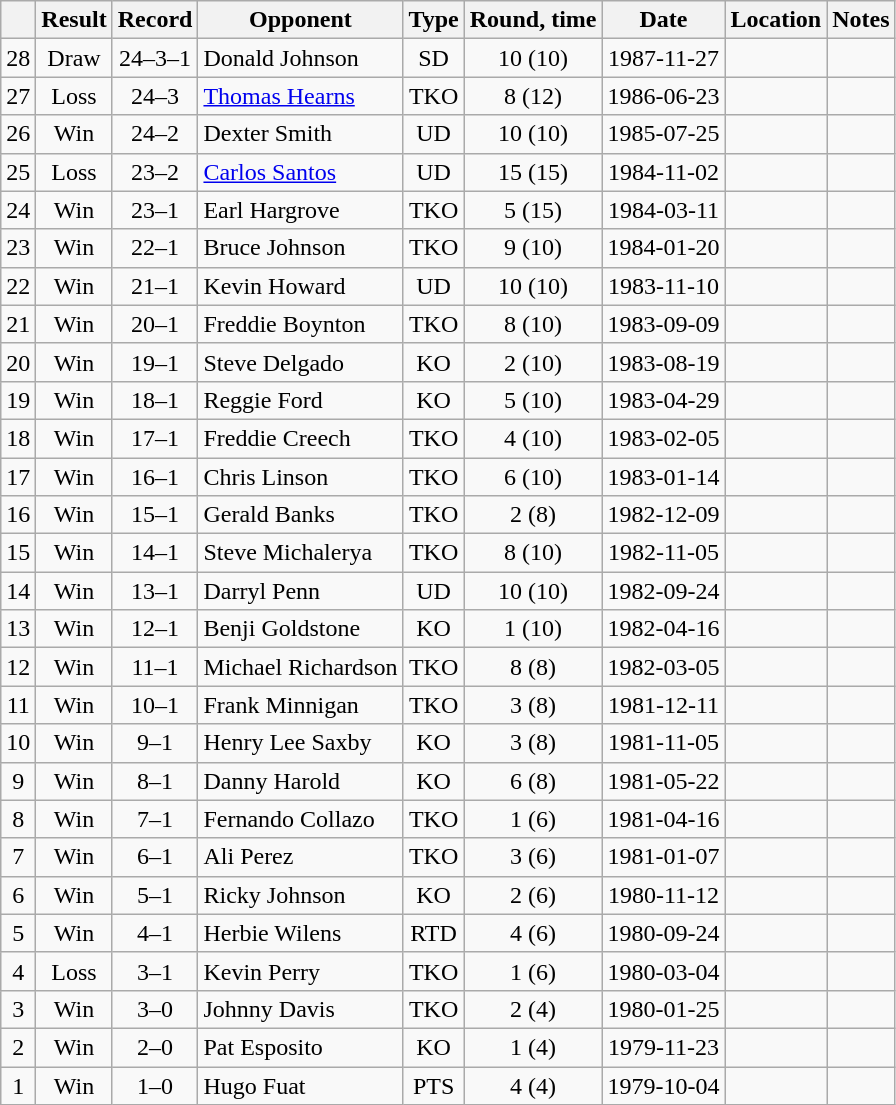<table class=wikitable style=text-align:center>
<tr>
<th></th>
<th>Result</th>
<th>Record</th>
<th>Opponent</th>
<th>Type</th>
<th>Round, time</th>
<th>Date</th>
<th>Location</th>
<th>Notes</th>
</tr>
<tr>
<td>28</td>
<td>Draw</td>
<td>24–3–1</td>
<td align=left>Donald Johnson</td>
<td>SD</td>
<td>10 (10)</td>
<td>1987-11-27</td>
<td align=left></td>
<td align=left></td>
</tr>
<tr>
<td>27</td>
<td>Loss</td>
<td>24–3</td>
<td align=left><a href='#'>Thomas Hearns</a></td>
<td>TKO</td>
<td>8 (12)</td>
<td>1986-06-23</td>
<td align=left></td>
<td align=left></td>
</tr>
<tr>
<td>26</td>
<td>Win</td>
<td>24–2</td>
<td align=left>Dexter Smith</td>
<td>UD</td>
<td>10 (10)</td>
<td>1985-07-25</td>
<td align=left></td>
<td align=left></td>
</tr>
<tr>
<td>25</td>
<td>Loss</td>
<td>23–2</td>
<td align=left><a href='#'>Carlos Santos</a></td>
<td>UD</td>
<td>15 (15)</td>
<td>1984-11-02</td>
<td align=left></td>
<td align=left></td>
</tr>
<tr>
<td>24</td>
<td>Win</td>
<td>23–1</td>
<td align=left>Earl Hargrove</td>
<td>TKO</td>
<td>5 (15)</td>
<td>1984-03-11</td>
<td align=left></td>
<td align=left></td>
</tr>
<tr>
<td>23</td>
<td>Win</td>
<td>22–1</td>
<td align=left>Bruce Johnson</td>
<td>TKO</td>
<td>9 (10)</td>
<td>1984-01-20</td>
<td align=left></td>
<td align=left></td>
</tr>
<tr>
<td>22</td>
<td>Win</td>
<td>21–1</td>
<td align=left>Kevin Howard</td>
<td>UD</td>
<td>10 (10)</td>
<td>1983-11-10</td>
<td align=left></td>
<td align=left></td>
</tr>
<tr>
<td>21</td>
<td>Win</td>
<td>20–1</td>
<td align=left>Freddie Boynton</td>
<td>TKO</td>
<td>8 (10)</td>
<td>1983-09-09</td>
<td align=left></td>
<td align=left></td>
</tr>
<tr>
<td>20</td>
<td>Win</td>
<td>19–1</td>
<td align=left>Steve Delgado</td>
<td>KO</td>
<td>2 (10)</td>
<td>1983-08-19</td>
<td align=left></td>
<td align=left></td>
</tr>
<tr>
<td>19</td>
<td>Win</td>
<td>18–1</td>
<td align=left>Reggie Ford</td>
<td>KO</td>
<td>5 (10)</td>
<td>1983-04-29</td>
<td align=left></td>
<td align=left></td>
</tr>
<tr>
<td>18</td>
<td>Win</td>
<td>17–1</td>
<td align=left>Freddie Creech</td>
<td>TKO</td>
<td>4 (10)</td>
<td>1983-02-05</td>
<td align=left></td>
<td align=left></td>
</tr>
<tr>
<td>17</td>
<td>Win</td>
<td>16–1</td>
<td align=left>Chris Linson</td>
<td>TKO</td>
<td>6 (10)</td>
<td>1983-01-14</td>
<td align=left></td>
<td align=left></td>
</tr>
<tr>
<td>16</td>
<td>Win</td>
<td>15–1</td>
<td align=left>Gerald Banks</td>
<td>TKO</td>
<td>2 (8)</td>
<td>1982-12-09</td>
<td align=left></td>
<td align=left></td>
</tr>
<tr>
<td>15</td>
<td>Win</td>
<td>14–1</td>
<td align=left>Steve Michalerya</td>
<td>TKO</td>
<td>8 (10)</td>
<td>1982-11-05</td>
<td align=left></td>
<td align=left></td>
</tr>
<tr>
<td>14</td>
<td>Win</td>
<td>13–1</td>
<td align=left>Darryl Penn</td>
<td>UD</td>
<td>10 (10)</td>
<td>1982-09-24</td>
<td align=left></td>
<td align=left></td>
</tr>
<tr>
<td>13</td>
<td>Win</td>
<td>12–1</td>
<td align=left>Benji Goldstone</td>
<td>KO</td>
<td>1 (10)</td>
<td>1982-04-16</td>
<td align=left></td>
<td align=left></td>
</tr>
<tr>
<td>12</td>
<td>Win</td>
<td>11–1</td>
<td align=left>Michael Richardson</td>
<td>TKO</td>
<td>8 (8)</td>
<td>1982-03-05</td>
<td align=left></td>
<td align=left></td>
</tr>
<tr>
<td>11</td>
<td>Win</td>
<td>10–1</td>
<td align=left>Frank Minnigan</td>
<td>TKO</td>
<td>3 (8)</td>
<td>1981-12-11</td>
<td align=left></td>
<td align=left></td>
</tr>
<tr>
<td>10</td>
<td>Win</td>
<td>9–1</td>
<td align=left>Henry Lee Saxby</td>
<td>KO</td>
<td>3 (8)</td>
<td>1981-11-05</td>
<td align=left></td>
<td align=left></td>
</tr>
<tr>
<td>9</td>
<td>Win</td>
<td>8–1</td>
<td align=left>Danny Harold</td>
<td>KO</td>
<td>6 (8)</td>
<td>1981-05-22</td>
<td align=left></td>
<td align=left></td>
</tr>
<tr>
<td>8</td>
<td>Win</td>
<td>7–1</td>
<td align=left>Fernando Collazo</td>
<td>TKO</td>
<td>1 (6)</td>
<td>1981-04-16</td>
<td align=left></td>
<td align=left></td>
</tr>
<tr>
<td>7</td>
<td>Win</td>
<td>6–1</td>
<td align=left>Ali Perez</td>
<td>TKO</td>
<td>3 (6)</td>
<td>1981-01-07</td>
<td align=left></td>
<td align=left></td>
</tr>
<tr>
<td>6</td>
<td>Win</td>
<td>5–1</td>
<td align=left>Ricky Johnson</td>
<td>KO</td>
<td>2 (6)</td>
<td>1980-11-12</td>
<td align=left></td>
<td align=left></td>
</tr>
<tr>
<td>5</td>
<td>Win</td>
<td>4–1</td>
<td align=left>Herbie Wilens</td>
<td>RTD</td>
<td>4 (6)</td>
<td>1980-09-24</td>
<td align=left></td>
<td align=left></td>
</tr>
<tr>
<td>4</td>
<td>Loss</td>
<td>3–1</td>
<td align=left>Kevin Perry</td>
<td>TKO</td>
<td>1 (6)</td>
<td>1980-03-04</td>
<td align=left></td>
<td align=left></td>
</tr>
<tr>
<td>3</td>
<td>Win</td>
<td>3–0</td>
<td align=left>Johnny Davis</td>
<td>TKO</td>
<td>2 (4)</td>
<td>1980-01-25</td>
<td align=left></td>
<td align=left></td>
</tr>
<tr>
<td>2</td>
<td>Win</td>
<td>2–0</td>
<td align=left>Pat Esposito</td>
<td>KO</td>
<td>1 (4)</td>
<td>1979-11-23</td>
<td align=left></td>
<td align=left></td>
</tr>
<tr>
<td>1</td>
<td>Win</td>
<td>1–0</td>
<td align=left>Hugo Fuat</td>
<td>PTS</td>
<td>4 (4)</td>
<td>1979-10-04</td>
<td align=left></td>
<td align=left></td>
</tr>
</table>
